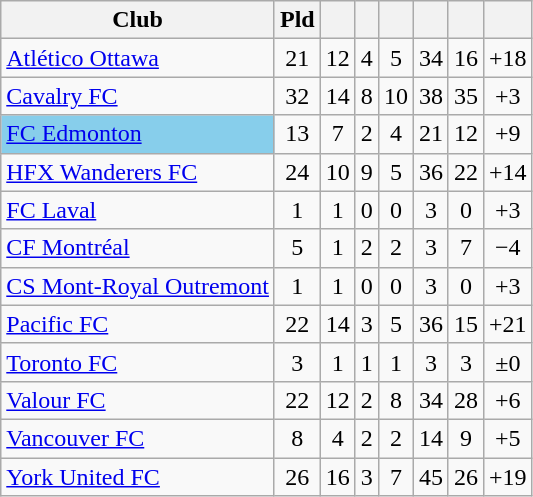<table class="wikitable sortable" style="text-align:center;">
<tr>
<th>Club</th>
<th>Pld</th>
<th></th>
<th></th>
<th></th>
<th></th>
<th></th>
<th></th>
</tr>
<tr>
<td style="text-align:left;"><a href='#'>Atlético Ottawa</a></td>
<td>21</td>
<td>12</td>
<td>4</td>
<td>5</td>
<td>34</td>
<td>16</td>
<td>+18</td>
</tr>
<tr>
<td style="text-align:left;"><a href='#'>Cavalry FC</a></td>
<td>32</td>
<td>14</td>
<td>8</td>
<td>10</td>
<td>38</td>
<td>35</td>
<td>+3</td>
</tr>
<tr>
<td style="text-align:left; background:#87CEEB"><a href='#'>FC Edmonton</a> </td>
<td>13</td>
<td>7</td>
<td>2</td>
<td>4</td>
<td>21</td>
<td>12</td>
<td>+9</td>
</tr>
<tr>
<td style="text-align:left;"><a href='#'>HFX Wanderers FC</a></td>
<td>24</td>
<td>10</td>
<td>9</td>
<td>5</td>
<td>36</td>
<td>22</td>
<td>+14</td>
</tr>
<tr>
<td style="text-align:left;"><a href='#'>FC Laval</a></td>
<td>1</td>
<td>1</td>
<td>0</td>
<td>0</td>
<td>3</td>
<td>0</td>
<td>+3</td>
</tr>
<tr>
<td style="text-align:left;"><a href='#'>CF Montréal</a></td>
<td>5</td>
<td>1</td>
<td>2</td>
<td>2</td>
<td>3</td>
<td>7</td>
<td>−4</td>
</tr>
<tr>
<td style="text-align:left;"><a href='#'>CS Mont-Royal Outremont</a></td>
<td>1</td>
<td>1</td>
<td>0</td>
<td>0</td>
<td>3</td>
<td>0</td>
<td>+3</td>
</tr>
<tr>
<td style="text-align:left;"><a href='#'>Pacific FC</a></td>
<td>22</td>
<td>14</td>
<td>3</td>
<td>5</td>
<td>36</td>
<td>15</td>
<td>+21</td>
</tr>
<tr>
<td style="text-align:left;"><a href='#'>Toronto FC</a></td>
<td>3</td>
<td>1</td>
<td>1</td>
<td>1</td>
<td>3</td>
<td>3</td>
<td>±0</td>
</tr>
<tr>
<td style="text-align:left;"><a href='#'>Valour FC</a></td>
<td>22</td>
<td>12</td>
<td>2</td>
<td>8</td>
<td>34</td>
<td>28</td>
<td>+6</td>
</tr>
<tr>
<td style="text-align:left;"><a href='#'>Vancouver FC</a></td>
<td>8</td>
<td>4</td>
<td>2</td>
<td>2</td>
<td>14</td>
<td>9</td>
<td>+5</td>
</tr>
<tr>
<td style="text-align:left;"><a href='#'>York United FC</a></td>
<td>26</td>
<td>16</td>
<td>3</td>
<td>7</td>
<td>45</td>
<td>26</td>
<td>+19</td>
</tr>
</table>
